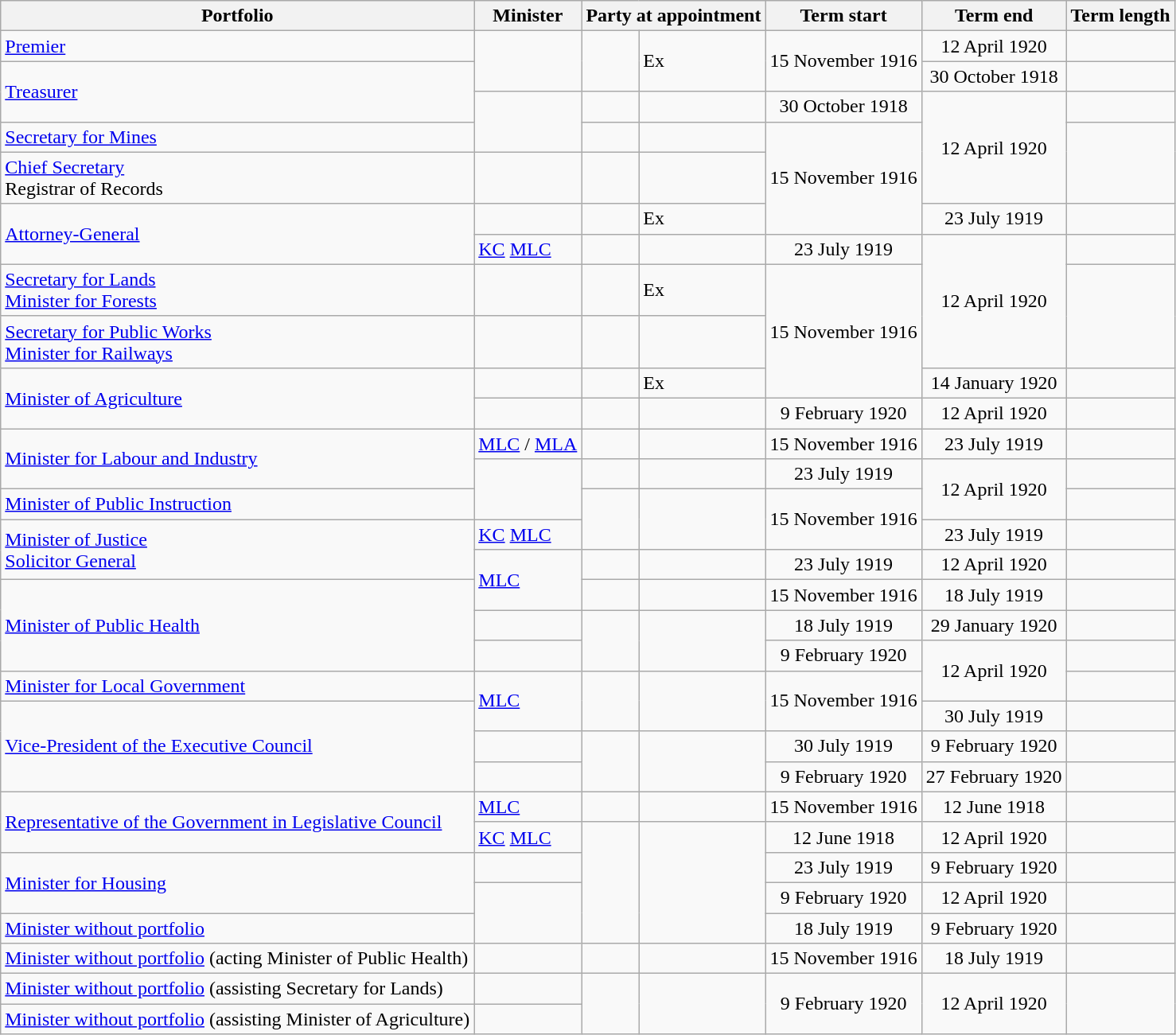<table class="wikitable sortable">
<tr>
<th>Portfolio</th>
<th>Minister</th>
<th colspan=2>Party at appointment</th>
<th>Term start</th>
<th>Term end</th>
<th>Term length</th>
</tr>
<tr>
<td><a href='#'>Premier</a></td>
<td rowspan="2"></td>
<td rowspan="2" > </td>
<td rowspan="2">Ex </td>
<td rowspan="2" align="center">15 November 1916</td>
<td align="center">12 April 1920</td>
<td align="center"></td>
</tr>
<tr>
<td rowspan="2"><a href='#'>Treasurer</a></td>
<td align="center">30 October 1918</td>
<td align="center"></td>
</tr>
<tr>
<td rowspan="2"></td>
<td> </td>
<td></td>
<td align="center">30 October 1918</td>
<td rowspan="3" align="center">12 April 1920</td>
<td align="center"></td>
</tr>
<tr>
<td><a href='#'>Secretary for Mines</a></td>
<td> </td>
<td></td>
<td rowspan="3" align="center">15 November 1916</td>
<td rowspan="2" align="center"></td>
</tr>
<tr>
<td><a href='#'>Chief Secretary</a><br>Registrar of Records</td>
<td></td>
<td> </td>
<td></td>
</tr>
<tr>
<td rowspan="2"><a href='#'>Attorney-General</a></td>
<td></td>
<td> </td>
<td>Ex </td>
<td align="center">23 July 1919</td>
<td align="center"></td>
</tr>
<tr>
<td> <a href='#'>KC</a> <a href='#'>MLC</a></td>
<td> </td>
<td></td>
<td align="center">23 July 1919</td>
<td rowspan="3" align="center">12 April 1920</td>
<td align="center"></td>
</tr>
<tr>
<td><a href='#'>Secretary for Lands</a><br><a href='#'>Minister for Forests</a></td>
<td></td>
<td> </td>
<td>Ex </td>
<td rowspan="3">15 November 1916</td>
<td rowspan="2" align="center"></td>
</tr>
<tr>
<td><a href='#'>Secretary for Public Works</a><br><a href='#'>Minister for Railways</a></td>
<td></td>
<td> </td>
<td></td>
</tr>
<tr>
<td rowspan="2"><a href='#'>Minister of Agriculture</a></td>
<td></td>
<td> </td>
<td>Ex </td>
<td align="center">14 January 1920</td>
<td align="center"></td>
</tr>
<tr>
<td></td>
<td> </td>
<td></td>
<td align="center">9 February 1920</td>
<td align="center">12 April 1920</td>
<td align="center"></td>
</tr>
<tr>
<td rowspan="2"><a href='#'>Minister for Labour and Industry</a></td>
<td> <a href='#'>MLC</a> /  <a href='#'>MLA</a></td>
<td> </td>
<td></td>
<td align="center">15 November 1916</td>
<td align="center">23 July 1919</td>
<td align="center"></td>
</tr>
<tr>
<td rowspan="2"></td>
<td> </td>
<td></td>
<td align="center">23 July 1919</td>
<td rowspan="2" align="center">12 April 1920</td>
<td align="center"></td>
</tr>
<tr>
<td><a href='#'>Minister of Public Instruction</a></td>
<td rowspan="2" > </td>
<td rowspan="2"></td>
<td rowspan="2" align="center">15 November 1916</td>
<td align="center"></td>
</tr>
<tr>
<td rowspan="2"><a href='#'>Minister of Justice</a><br><a href='#'>Solicitor General</a></td>
<td> <a href='#'>KC</a> <a href='#'>MLC</a></td>
<td align="center">23 July 1919</td>
<td align="center"></td>
</tr>
<tr>
<td rowspan="2"> <a href='#'>MLC</a></td>
<td> </td>
<td></td>
<td align="center">23 July 1919</td>
<td align="center">12 April 1920</td>
<td align="center"></td>
</tr>
<tr>
<td rowspan="3"><a href='#'>Minister of Public Health</a></td>
<td> </td>
<td></td>
<td>15 November 1916</td>
<td align="center">18 July 1919</td>
<td align="center"></td>
</tr>
<tr>
<td></td>
<td rowspan="2" > </td>
<td rowspan="2"></td>
<td align="center">18 July 1919</td>
<td align="center">29 January 1920</td>
<td align="center"></td>
</tr>
<tr>
<td></td>
<td align="center">9 February 1920</td>
<td rowspan="2" align="center">12 April 1920</td>
<td align="center"></td>
</tr>
<tr>
<td><a href='#'>Minister for Local Government</a></td>
<td rowspan="2"> <a href='#'>MLC</a></td>
<td rowspan="2" > </td>
<td rowspan="2"></td>
<td rowspan="2" align="center">15 November 1916</td>
<td align="center"></td>
</tr>
<tr>
<td rowspan="3"><a href='#'>Vice-President of the Executive Council</a></td>
<td align="center">30 July 1919</td>
<td align="center"></td>
</tr>
<tr>
<td></td>
<td rowspan="2" > </td>
<td rowspan="2"></td>
<td align="center">30 July 1919</td>
<td align="center">9 February 1920</td>
<td align="center"></td>
</tr>
<tr>
<td></td>
<td align="center">9 February 1920</td>
<td align="center">27 February 1920</td>
<td align="center"></td>
</tr>
<tr>
<td rowspan="2"><a href='#'>Representative of the Government in Legislative Council</a></td>
<td> <a href='#'>MLC</a></td>
<td> </td>
<td></td>
<td align="center">15 November 1916</td>
<td align="center">12 June 1918</td>
<td align="center"></td>
</tr>
<tr>
<td> <a href='#'>KC</a> <a href='#'>MLC</a></td>
<td rowspan="4" > </td>
<td rowspan="4"></td>
<td align="center">12 June 1918</td>
<td align="center">12 April 1920</td>
<td align="center"></td>
</tr>
<tr>
<td rowspan="2"><a href='#'>Minister for Housing</a></td>
<td></td>
<td align="center">23 July 1919</td>
<td align="center">9 February 1920</td>
<td align="center"></td>
</tr>
<tr>
<td rowspan="2"></td>
<td align="center">9 February 1920</td>
<td align="center">12 April 1920</td>
<td align="center"></td>
</tr>
<tr>
<td><a href='#'>Minister without portfolio</a></td>
<td align="center">18 July 1919</td>
<td align="center">9 February 1920</td>
<td align="center"></td>
</tr>
<tr>
<td><a href='#'>Minister without portfolio</a> (acting Minister of Public Health)</td>
<td></td>
<td> </td>
<td></td>
<td align="center">15 November 1916</td>
<td align="center">18 July 1919</td>
<td align="center"></td>
</tr>
<tr>
<td><a href='#'>Minister without portfolio</a> (assisting Secretary for Lands)</td>
<td></td>
<td rowspan="2" > </td>
<td rowspan="2"></td>
<td rowspan="2" align="center">9 February 1920</td>
<td rowspan="2" align="center">12 April 1920</td>
<td rowspan="2" align="center"></td>
</tr>
<tr>
<td><a href='#'>Minister without portfolio</a> (assisting Minister of Agriculture)</td>
<td></td>
</tr>
</table>
